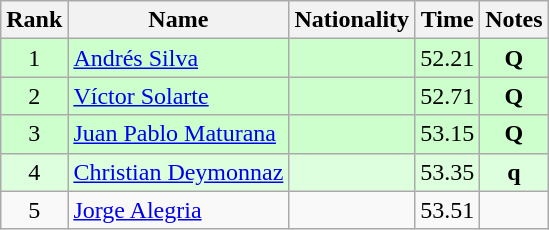<table class="wikitable sortable" style="text-align:center">
<tr>
<th>Rank</th>
<th>Name</th>
<th>Nationality</th>
<th>Time</th>
<th>Notes</th>
</tr>
<tr bgcolor=ccffcc>
<td align=center>1</td>
<td align=left><a href='#'>Andrés Silva</a></td>
<td align=left></td>
<td>52.21</td>
<td><strong>Q</strong></td>
</tr>
<tr bgcolor=ccffcc>
<td align=center>2</td>
<td align=left><a href='#'>Víctor Solarte</a></td>
<td align=left></td>
<td>52.71</td>
<td><strong>Q</strong></td>
</tr>
<tr bgcolor=ccffcc>
<td align=center>3</td>
<td align=left><a href='#'>Juan Pablo Maturana</a></td>
<td align=left></td>
<td>53.15</td>
<td><strong>Q</strong></td>
</tr>
<tr bgcolor=ddffdd>
<td align=center>4</td>
<td align=left><a href='#'>Christian Deymonnaz</a></td>
<td align=left></td>
<td>53.35</td>
<td><strong>q</strong></td>
</tr>
<tr>
<td align=center>5</td>
<td align=left><a href='#'>Jorge Alegria</a></td>
<td align=left></td>
<td>53.51</td>
<td></td>
</tr>
</table>
